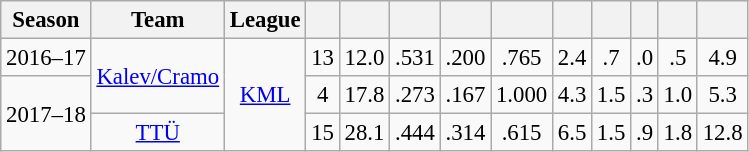<table class="wikitable sortable" style="font-size:95%; text-align:center;">
<tr>
<th>Season</th>
<th>Team</th>
<th>League</th>
<th></th>
<th></th>
<th></th>
<th></th>
<th></th>
<th></th>
<th></th>
<th></th>
<th></th>
<th></th>
</tr>
<tr>
<td>2016–17</td>
<td rowspan="2"><a href='#'>Kalev/Cramo</a></td>
<td rowspan="3"><a href='#'>KML</a></td>
<td>13</td>
<td>12.0</td>
<td>.531</td>
<td>.200</td>
<td>.765</td>
<td>2.4</td>
<td>.7</td>
<td>.0</td>
<td>.5</td>
<td>4.9</td>
</tr>
<tr>
<td rowspan="2">2017–18</td>
<td>4</td>
<td>17.8</td>
<td>.273</td>
<td>.167</td>
<td>1.000</td>
<td>4.3</td>
<td>1.5</td>
<td>.3</td>
<td>1.0</td>
<td>5.3</td>
</tr>
<tr>
<td><a href='#'>TTÜ</a></td>
<td>15</td>
<td>28.1</td>
<td>.444</td>
<td>.314</td>
<td>.615</td>
<td>6.5</td>
<td>1.5</td>
<td>.9</td>
<td>1.8</td>
<td>12.8</td>
</tr>
</table>
